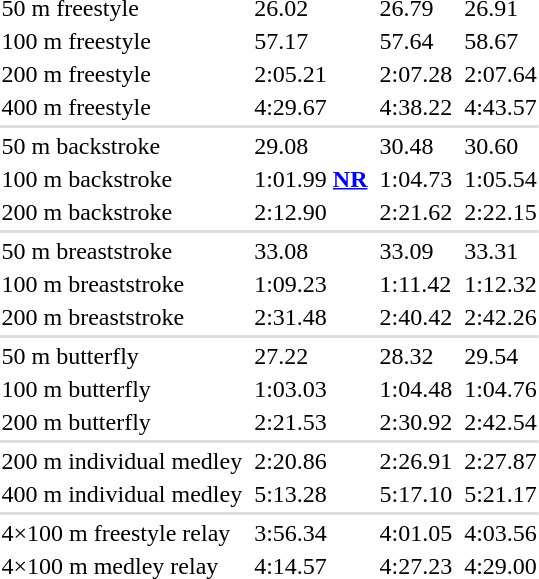<table>
<tr>
<td>50 m freestyle</td>
<td></td>
<td>26.02</td>
<td></td>
<td>26.79</td>
<td></td>
<td>26.91</td>
</tr>
<tr>
<td>100 m freestyle</td>
<td></td>
<td>57.17</td>
<td></td>
<td>57.64</td>
<td></td>
<td>58.67</td>
</tr>
<tr>
<td>200 m freestyle</td>
<td></td>
<td>2:05.21</td>
<td></td>
<td>2:07.28</td>
<td></td>
<td>2:07.64</td>
</tr>
<tr>
<td>400 m freestyle</td>
<td></td>
<td>4:29.67</td>
<td></td>
<td>4:38.22</td>
<td></td>
<td>4:43.57</td>
</tr>
<tr bgcolor=#DDDDDD>
<td colspan=7></td>
</tr>
<tr>
<td>50 m backstroke</td>
<td></td>
<td>29.08</td>
<td></td>
<td>30.48</td>
<td></td>
<td>30.60</td>
</tr>
<tr>
<td>100 m backstroke</td>
<td></td>
<td>1:01.99 <strong><a href='#'>NR</a></strong></td>
<td></td>
<td>1:04.73</td>
<td></td>
<td>1:05.54</td>
</tr>
<tr>
<td>200 m backstroke</td>
<td></td>
<td>2:12.90</td>
<td></td>
<td>2:21.62</td>
<td></td>
<td>2:22.15</td>
</tr>
<tr bgcolor=#DDDDDD>
<td colspan=7></td>
</tr>
<tr>
<td>50 m breaststroke</td>
<td></td>
<td>33.08</td>
<td></td>
<td>33.09</td>
<td></td>
<td>33.31</td>
</tr>
<tr>
<td>100 m breaststroke</td>
<td></td>
<td>1:09.23</td>
<td></td>
<td>1:11.42</td>
<td></td>
<td>1:12.32</td>
</tr>
<tr>
<td>200 m breaststroke</td>
<td></td>
<td>2:31.48</td>
<td></td>
<td>2:40.42</td>
<td></td>
<td>2:42.26</td>
</tr>
<tr bgcolor=#DDDDDD>
<td colspan=7></td>
</tr>
<tr>
<td>50 m butterfly</td>
<td></td>
<td>27.22</td>
<td></td>
<td>28.32</td>
<td></td>
<td>29.54</td>
</tr>
<tr>
<td>100 m butterfly</td>
<td></td>
<td>1:03.03</td>
<td></td>
<td>1:04.48</td>
<td></td>
<td>1:04.76</td>
</tr>
<tr>
<td>200 m butterfly</td>
<td></td>
<td>2:21.53</td>
<td></td>
<td>2:30.92</td>
<td></td>
<td>2:42.54</td>
</tr>
<tr bgcolor=#DDDDDD>
<td colspan=7></td>
</tr>
<tr>
<td>200 m individual medley</td>
<td></td>
<td>2:20.86</td>
<td></td>
<td>2:26.91</td>
<td></td>
<td>2:27.87</td>
</tr>
<tr>
<td>400 m individual medley</td>
<td></td>
<td>5:13.28</td>
<td></td>
<td>5:17.10</td>
<td></td>
<td>5:21.17</td>
</tr>
<tr bgcolor=#DDDDDD>
<td colspan=7></td>
</tr>
<tr>
<td>4×100 m freestyle relay</td>
<td></td>
<td>3:56.34</td>
<td></td>
<td>4:01.05</td>
<td></td>
<td>4:03.56</td>
</tr>
<tr>
<td>4×100 m medley relay</td>
<td></td>
<td>4:14.57</td>
<td></td>
<td>4:27.23</td>
<td></td>
<td>4:29.00</td>
</tr>
</table>
